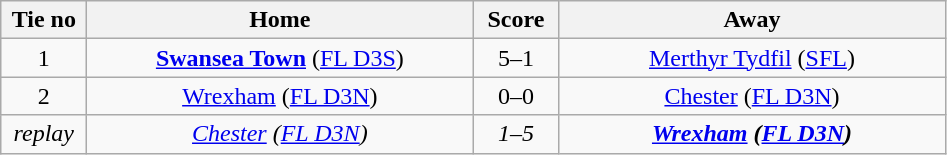<table class="wikitable" style="text-align:center">
<tr>
<th width=50>Tie no</th>
<th width=250>Home</th>
<th width=50>Score</th>
<th width=250>Away</th>
</tr>
<tr>
<td>1</td>
<td><strong><a href='#'>Swansea Town</a></strong> (<a href='#'>FL D3S</a>)</td>
<td>5–1</td>
<td><a href='#'>Merthyr Tydfil</a> (<a href='#'>SFL</a>)</td>
</tr>
<tr>
<td>2</td>
<td><a href='#'>Wrexham</a> (<a href='#'>FL D3N</a>)</td>
<td>0–0</td>
<td><a href='#'>Chester</a> (<a href='#'>FL D3N</a>)</td>
</tr>
<tr>
<td><em>replay</em></td>
<td><em><a href='#'>Chester</a> (<a href='#'>FL D3N</a>)</em></td>
<td><em>1–5</em></td>
<td><strong><em><a href='#'>Wrexham</a><strong> (<a href='#'>FL D3N</a>)<em></td>
</tr>
</table>
